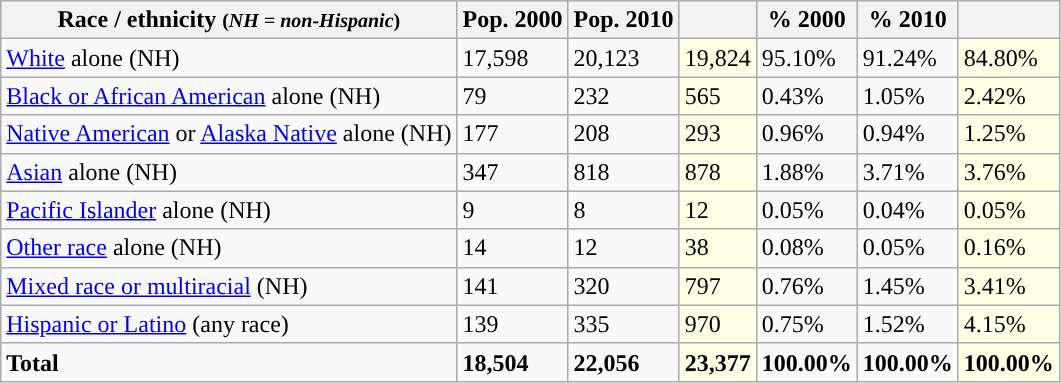<table class="wikitable">
<tr>
<th>Race / ethnicity <small>(<em>NH = non-Hispanic</em>)</small></th>
<th>Pop. 2000</th>
<th>Pop. 2010</th>
<th></th>
<th>% 2000</th>
<th>% 2010</th>
<th></th>
</tr>
<tr>
<td><a href='#'>White</a> alone (NH)</td>
<td>17,598</td>
<td>20,123</td>
<td style='background: #ffffe6;'>19,824</td>
<td>95.10%</td>
<td>91.24%</td>
<td style='background: #ffffe6;'>84.80%</td>
</tr>
<tr>
<td><a href='#'>Black or African American</a> alone (NH)</td>
<td>79</td>
<td>232</td>
<td style='background: #ffffe6;'>565</td>
<td>0.43%</td>
<td>1.05%</td>
<td style='background: #ffffe6;'>2.42%</td>
</tr>
<tr>
<td><a href='#'>Native American</a> or <a href='#'>Alaska Native</a> alone (NH)</td>
<td>177</td>
<td>208</td>
<td style='background: #ffffe6;'>293</td>
<td>0.96%</td>
<td>0.94%</td>
<td style='background: #ffffe6;'>1.25%</td>
</tr>
<tr>
<td><a href='#'>Asian</a> alone (NH)</td>
<td>347</td>
<td>818</td>
<td style='background: #ffffe6;'>878</td>
<td>1.88%</td>
<td>3.71%</td>
<td style='background: #ffffe6;'>3.76%</td>
</tr>
<tr>
<td><a href='#'>Pacific Islander</a> alone (NH)</td>
<td>9</td>
<td>8</td>
<td style='background: #ffffe6;'>12</td>
<td>0.05%</td>
<td>0.04%</td>
<td style='background: #ffffe6;'>0.05%</td>
</tr>
<tr>
<td><a href='#'>Other race</a> alone (NH)</td>
<td>14</td>
<td>12</td>
<td style='background: #ffffe6;'>38</td>
<td>0.08%</td>
<td>0.05%</td>
<td style='background: #ffffe6;'>0.16%</td>
</tr>
<tr>
<td><a href='#'>Mixed race or multiracial</a> (NH)</td>
<td>141</td>
<td>320</td>
<td style='background: #ffffe6;'>797</td>
<td>0.76%</td>
<td>1.45%</td>
<td style='background: #ffffe6;'>3.41%</td>
</tr>
<tr>
<td><a href='#'>Hispanic or Latino</a> (any race)</td>
<td>139</td>
<td>335</td>
<td style='background: #ffffe6;'>970</td>
<td>0.75%</td>
<td>1.52%</td>
<td style='background: #ffffe6;'>4.15%</td>
</tr>
<tr>
<td><strong>Total</strong></td>
<td><strong>18,504</strong></td>
<td><strong>22,056</strong></td>
<td style='background: #ffffe6;'><strong>23,377</strong></td>
<td><strong>100.00%</strong></td>
<td><strong>100.00%</strong></td>
<td style='background: #ffffe6;'><strong>100.00%</strong></td>
</tr>
</table>
